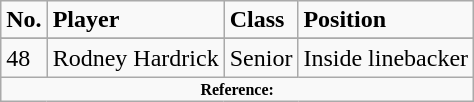<table class="wikitable" style="text-align=center">
<tr style="font-weight:bold">
<td>No.</td>
<td>Player</td>
<td>Class</td>
<td>Position</td>
</tr>
<tr>
</tr>
<tr>
<td>48</td>
<td>Rodney Hardrick</td>
<td> Senior</td>
<td>Inside linebacker</td>
</tr>
<tr style="font-size:8pt; font-weight:bold; text-align:center;">
<td colspan=4>Reference:</td>
</tr>
</table>
